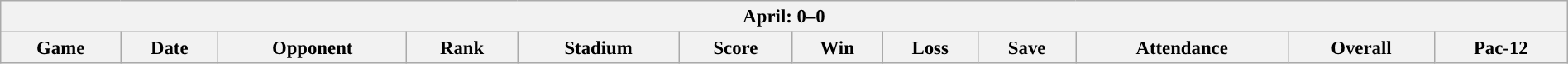<table class="wikitable collapsible collapsed" style="margin:auto; font-size:95%; width:100%">
<tr>
<th colspan=12>April: 0–0</th>
</tr>
<tr>
<th>Game</th>
<th>Date</th>
<th>Opponent</th>
<th>Rank</th>
<th>Stadium</th>
<th>Score</th>
<th>Win</th>
<th>Loss</th>
<th>Save</th>
<th>Attendance</th>
<th>Overall</th>
<th>Pac-12</th>
</tr>
</table>
